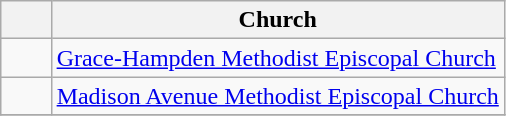<table class="wikitable">
<tr>
<th width="10%"></th>
<th width="90%">Church</th>
</tr>
<tr>
<td></td>
<td><a href='#'>Grace-Hampden Methodist Episcopal Church</a></td>
</tr>
<tr>
<td></td>
<td><a href='#'>Madison Avenue Methodist Episcopal Church</a></td>
</tr>
<tr>
</tr>
</table>
